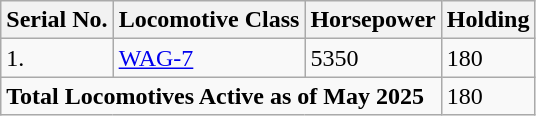<table class="wikitable">
<tr>
<th>Serial No.</th>
<th>Locomotive Class</th>
<th>Horsepower</th>
<th>Holding</th>
</tr>
<tr>
<td>1.</td>
<td><a href='#'>WAG-7</a></td>
<td>5350</td>
<td>180</td>
</tr>
<tr>
<td colspan="3"><strong>Total Locomotives Active as of May 2025</strong></td>
<td>180</td>
</tr>
</table>
